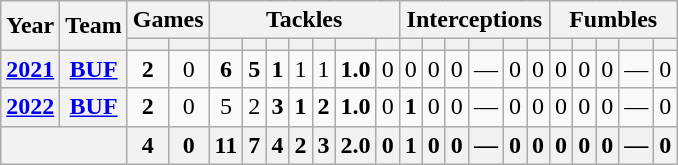<table class="wikitable" style="text-align: center;">
<tr>
<th rowspan="2">Year</th>
<th rowspan="2">Team</th>
<th colspan="2">Games</th>
<th colspan="7">Tackles</th>
<th colspan="6">Interceptions</th>
<th colspan="5">Fumbles</th>
</tr>
<tr>
<th></th>
<th></th>
<th></th>
<th></th>
<th></th>
<th></th>
<th></th>
<th></th>
<th></th>
<th></th>
<th></th>
<th></th>
<th></th>
<th></th>
<th></th>
<th></th>
<th></th>
<th></th>
<th></th>
<th></th>
</tr>
<tr>
<th><a href='#'>2021</a></th>
<th><a href='#'>BUF</a></th>
<td><strong>2</strong></td>
<td>0</td>
<td><strong>6</strong></td>
<td><strong>5</strong></td>
<td><strong>1</strong></td>
<td>1</td>
<td>1</td>
<td><strong>1.0</strong></td>
<td>0</td>
<td>0</td>
<td>0</td>
<td>0</td>
<td>—</td>
<td>0</td>
<td>0</td>
<td>0</td>
<td>0</td>
<td>0</td>
<td>—</td>
<td>0</td>
</tr>
<tr>
<th><a href='#'>2022</a></th>
<th><a href='#'>BUF</a></th>
<td><strong>2</strong></td>
<td>0</td>
<td>5</td>
<td>2</td>
<td><strong>3</strong></td>
<td><strong>1</strong></td>
<td><strong>2</strong></td>
<td><strong>1.0</strong></td>
<td>0</td>
<td><strong>1</strong></td>
<td>0</td>
<td>0</td>
<td>—</td>
<td>0</td>
<td>0</td>
<td>0</td>
<td>0</td>
<td>0</td>
<td>—</td>
<td>0</td>
</tr>
<tr>
<th colspan="2"></th>
<th>4</th>
<th>0</th>
<th>11</th>
<th>7</th>
<th>4</th>
<th>2</th>
<th>3</th>
<th>2.0</th>
<th>0</th>
<th>1</th>
<th>0</th>
<th>0</th>
<th>—</th>
<th>0</th>
<th>0</th>
<th>0</th>
<th>0</th>
<th>0</th>
<th>—</th>
<th>0</th>
</tr>
</table>
